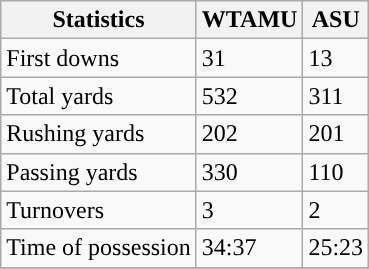<table class="wikitable">
<tr>
<th>Statistics</th>
<th>WTAMU</th>
<th>ASU</th>
</tr>
<tr>
<td>First downs</td>
<td>31</td>
<td>13</td>
</tr>
<tr>
<td>Total yards</td>
<td>532</td>
<td>311</td>
</tr>
<tr>
<td>Rushing yards</td>
<td>202</td>
<td>201</td>
</tr>
<tr>
<td>Passing yards</td>
<td>330</td>
<td>110</td>
</tr>
<tr>
<td>Turnovers</td>
<td>3</td>
<td>2</td>
</tr>
<tr>
<td>Time of possession</td>
<td>34:37</td>
<td>25:23</td>
</tr>
<tr>
</tr>
</table>
